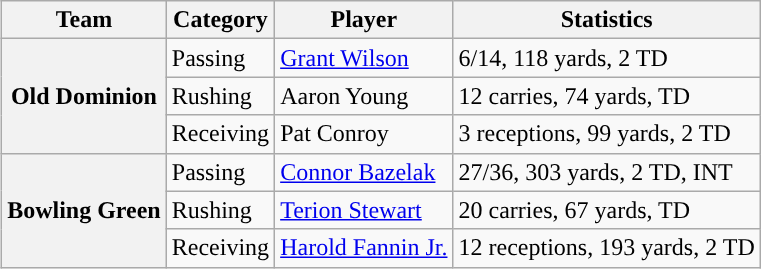<table class="wikitable" style="float:right">
<tr>
<th>Team</th>
<th>Category</th>
<th>Player</th>
<th>Statistics</th>
</tr>
<tr>
<th rowspan=3>Old Dominion</th>
<td>Passing</td>
<td><a href='#'>Grant Wilson</a></td>
<td>6/14, 118 yards, 2 TD</td>
</tr>
<tr>
<td>Rushing</td>
<td>Aaron Young</td>
<td>12 carries, 74 yards, TD</td>
</tr>
<tr>
<td>Receiving</td>
<td>Pat Conroy</td>
<td>3 receptions, 99 yards, 2 TD</td>
</tr>
<tr>
<th rowspan=3>Bowling Green</th>
<td>Passing</td>
<td><a href='#'>Connor Bazelak</a></td>
<td>27/36, 303 yards, 2 TD, INT</td>
</tr>
<tr>
<td>Rushing</td>
<td><a href='#'>Terion Stewart</a></td>
<td>20 carries, 67 yards, TD</td>
</tr>
<tr>
<td>Receiving</td>
<td><a href='#'>Harold Fannin Jr.</a></td>
<td>12 receptions, 193 yards, 2 TD</td>
</tr>
</table>
